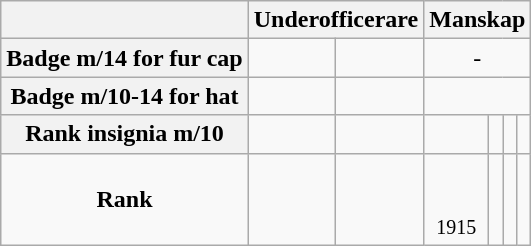<table class="wikitable">
<tr>
<th></th>
<th colspan="2">Underofficerare</th>
<th colspan="4">Manskap</th>
</tr>
<tr align="center">
<th>Badge m/14 for fur cap</th>
<td></td>
<td></td>
<td colspan="4">-</td>
</tr>
<tr align="center">
<th>Badge m/10-14 for hat</th>
<td></td>
<td></td>
<td colspan="4"></td>
</tr>
<tr align="center">
<th>Rank insignia m/10</th>
<td></td>
<td></td>
<td></td>
<td></td>
<td></td>
<td></td>
</tr>
<tr align="center">
<td><strong>Rank</strong></td>
<td><small></small><br><small></small></td>
<td><small></small></td>
<td><small><br><br> 1915</small></td>
<td><small></small><br><small></small></td>
<td><small></small></td>
<td><small></small></td>
</tr>
</table>
